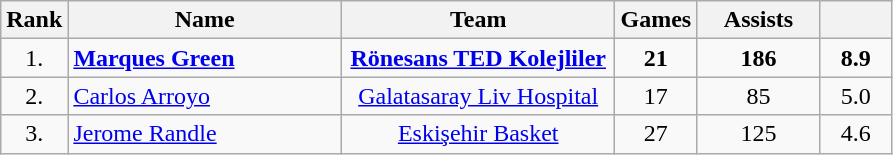<table | class="wikitable sortable" style="text-align: center;">
<tr>
<th>Rank</th>
<th width=175>Name</th>
<th width=175>Team</th>
<th>Games</th>
<th width=75>Assists</th>
<th width=40></th>
</tr>
<tr>
<td>1.</td>
<td align="left"> <strong><a href='#'>Marques Green</a></strong></td>
<td><strong><a href='#'>Rönesans TED Kolejliler</a></strong></td>
<td><strong>21</strong></td>
<td><strong>186</strong></td>
<td><strong>8.9</strong></td>
</tr>
<tr>
<td>2.</td>
<td align="left"> <a href='#'>Carlos Arroyo</a></td>
<td><a href='#'>Galatasaray Liv Hospital</a></td>
<td>17</td>
<td>85</td>
<td>5.0</td>
</tr>
<tr>
<td>3.</td>
<td align="left"> <a href='#'>Jerome Randle</a></td>
<td><a href='#'>Eskişehir Basket</a></td>
<td>27</td>
<td>125</td>
<td>4.6</td>
</tr>
</table>
